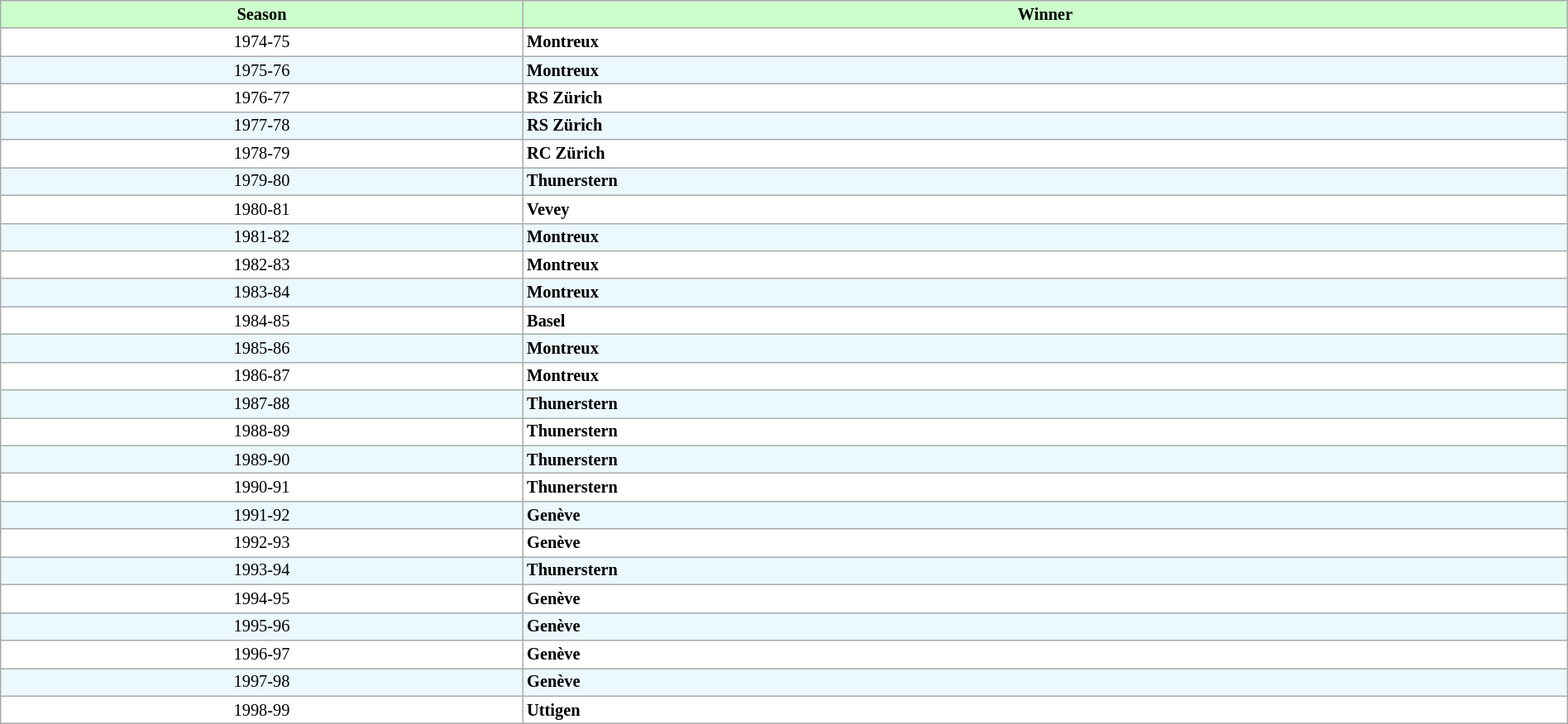<table class="wikitable" style="font-size:85%; width:100%">
<tr>
<th width="33%" style="background:#ccffcc">Season</th>
<th width="66%" style="background:#ccffcc">Winner</th>
</tr>
<tr bgcolor="#FFFFFF">
<td align="center">1974-75</td>
<td><strong> Montreux </strong></td>
</tr>
<tr bgcolor="#EBF8FD">
<td align="center">1975-76</td>
<td><strong> Montreux </strong></td>
</tr>
<tr bgcolor="#FFFFFF">
<td align="center">1976-77</td>
<td><strong> RS Zürich </strong></td>
</tr>
<tr bgcolor="#EBF8FD">
<td align="center">1977-78</td>
<td><strong> RS Zürich </strong></td>
</tr>
<tr bgcolor="#FFFFFF">
<td align="center">1978-79</td>
<td><strong> RC Zürich </strong></td>
</tr>
<tr bgcolor="#EBF8FD">
<td align="center">1979-80</td>
<td><strong> Thunerstern </strong></td>
</tr>
<tr bgcolor="#FFFFFF">
<td align="center">1980-81</td>
<td><strong> Vevey </strong></td>
</tr>
<tr bgcolor="#EBF8FD">
<td align="center">1981-82</td>
<td><strong> Montreux </strong></td>
</tr>
<tr bgcolor="#FFFFFF">
<td align="center">1982-83</td>
<td><strong> Montreux </strong></td>
</tr>
<tr bgcolor="#EBF8FD">
<td align="center">1983-84</td>
<td><strong> Montreux </strong></td>
</tr>
<tr bgcolor="#FFFFFF">
<td align="center">1984-85</td>
<td><strong> Basel </strong></td>
</tr>
<tr bgcolor="#EBF8FD">
<td align="center">1985-86</td>
<td><strong> Montreux </strong></td>
</tr>
<tr bgcolor="#FFFFFF">
<td align="center">1986-87</td>
<td><strong> Montreux </strong></td>
</tr>
<tr bgcolor="#EBF8FD">
<td align="center">1987-88</td>
<td><strong> Thunerstern </strong></td>
</tr>
<tr bgcolor="#FFFFFF">
<td align="center">1988-89</td>
<td><strong> Thunerstern </strong></td>
</tr>
<tr bgcolor="#EBF8FD">
<td align="center">1989-90</td>
<td><strong> Thunerstern </strong></td>
</tr>
<tr bgcolor="#FFFFFF">
<td align="center">1990-91</td>
<td><strong> Thunerstern </strong></td>
</tr>
<tr bgcolor="#EBF8FD">
<td align="center">1991-92</td>
<td><strong> Genève </strong></td>
</tr>
<tr bgcolor="#FFFFFF">
<td align="center">1992-93</td>
<td><strong> Genève </strong></td>
</tr>
<tr bgcolor="#EBF8FD">
<td align="center">1993-94</td>
<td><strong> Thunerstern </strong></td>
</tr>
<tr bgcolor="#FFFFFF">
<td align="center">1994-95</td>
<td><strong> Genève </strong></td>
</tr>
<tr bgcolor="#EBF8FD">
<td align="center">1995-96</td>
<td><strong> Genève </strong></td>
</tr>
<tr bgcolor="#FFFFFF">
<td align="center">1996-97</td>
<td><strong> Genève </strong></td>
</tr>
<tr bgcolor="#EBF8FD">
<td align="center">1997-98</td>
<td><strong> Genève </strong></td>
</tr>
<tr bgcolor="#FFFFFF">
<td align="center">1998-99</td>
<td><strong> Uttigen </strong></td>
</tr>
</table>
